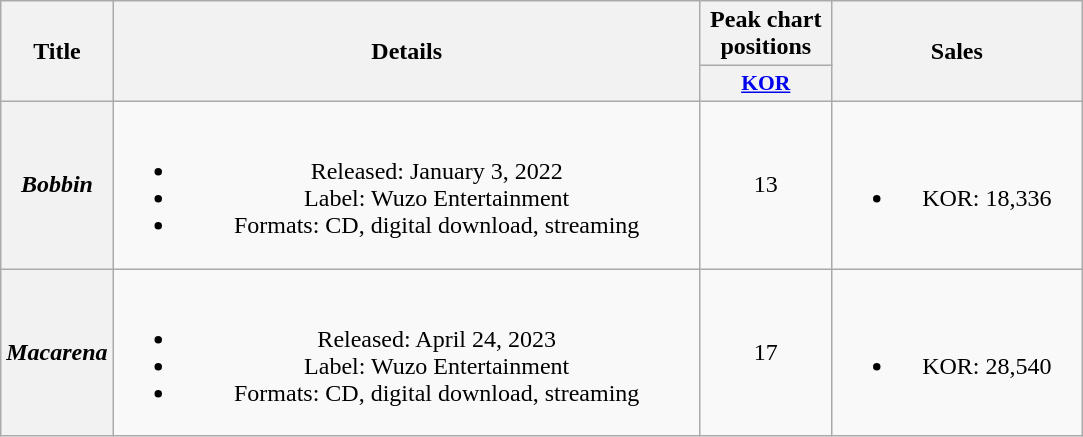<table class="wikitable plainrowheaders" style="text-align:center">
<tr>
<th scope="col" rowspan="2">Title</th>
<th scope="col" rowspan="2" style="width:24em;">Details</th>
<th scope="col" style="width:5em;">Peak chart positions</th>
<th scope="col" rowspan="2" style="width:10em;">Sales</th>
</tr>
<tr>
<th scope="col" style="font-size:90%; width:2.5em"><a href='#'>KOR</a><br></th>
</tr>
<tr>
<th scope="row"><em>Bobbin</em></th>
<td><br><ul><li>Released: January 3, 2022</li><li>Label: Wuzo Entertainment</li><li>Formats: CD, digital download, streaming</li></ul></td>
<td>13</td>
<td><br><ul><li>KOR: 18,336</li></ul></td>
</tr>
<tr>
<th scope="row"><em>Macarena</em></th>
<td><br><ul><li>Released: April 24, 2023</li><li>Label: Wuzo Entertainment</li><li>Formats: CD, digital download, streaming</li></ul></td>
<td>17</td>
<td><br><ul><li>KOR: 28,540</li></ul></td>
</tr>
</table>
